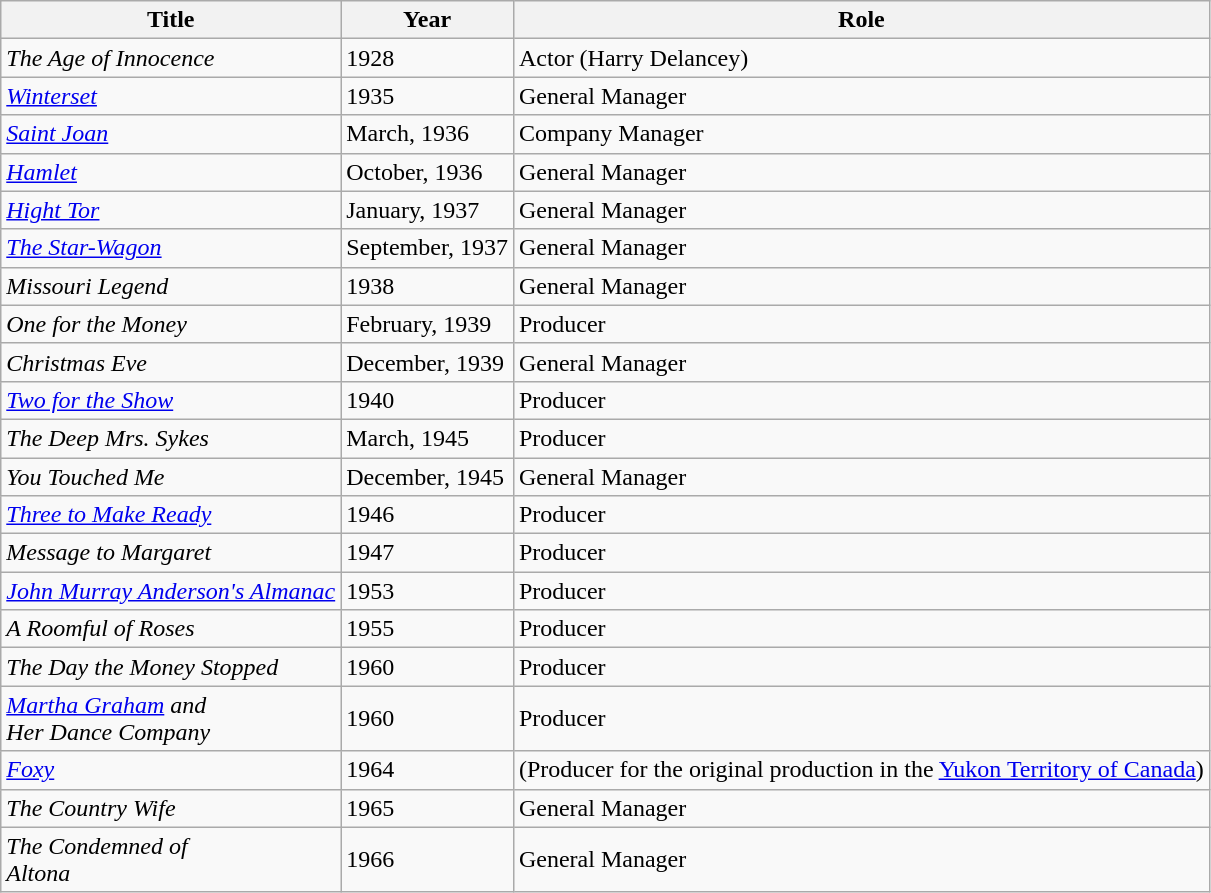<table class="wikitable">
<tr>
<th>Title</th>
<th>Year</th>
<th>Role</th>
</tr>
<tr>
<td><em>The Age of Innocence</em></td>
<td>1928</td>
<td>Actor (Harry Delancey)</td>
</tr>
<tr>
<td><em><a href='#'>Winterset</a></em></td>
<td>1935</td>
<td>General Manager</td>
</tr>
<tr>
<td><em><a href='#'>Saint Joan</a></em></td>
<td>March, 1936</td>
<td>Company Manager</td>
</tr>
<tr>
<td><em><a href='#'>Hamlet</a></em></td>
<td>October, 1936</td>
<td>General Manager</td>
</tr>
<tr>
<td><em><a href='#'>Hight Tor</a></em></td>
<td>January, 1937</td>
<td>General Manager</td>
</tr>
<tr>
<td><em><a href='#'>The Star-Wagon</a></em></td>
<td>September, 1937</td>
<td>General Manager</td>
</tr>
<tr>
<td><em>Missouri Legend</em></td>
<td>1938</td>
<td>General Manager</td>
</tr>
<tr>
<td><em>One for the Money</em></td>
<td>February, 1939</td>
<td>Producer</td>
</tr>
<tr>
<td><em>Christmas Eve</em></td>
<td>December, 1939</td>
<td>General Manager</td>
</tr>
<tr>
<td><em><a href='#'>Two for the Show</a></em></td>
<td>1940</td>
<td>Producer</td>
</tr>
<tr>
<td><em>The Deep Mrs. Sykes</em></td>
<td>March, 1945</td>
<td>Producer</td>
</tr>
<tr>
<td><em>You Touched Me</em></td>
<td>December, 1945</td>
<td>General Manager</td>
</tr>
<tr>
<td><em><a href='#'>Three to Make Ready</a></em></td>
<td>1946</td>
<td>Producer</td>
</tr>
<tr>
<td><em>Message to Margaret</em></td>
<td>1947</td>
<td>Producer</td>
</tr>
<tr>
<td><em><a href='#'>John Murray Anderson's Almanac</a></em></td>
<td>1953</td>
<td>Producer</td>
</tr>
<tr>
<td><em>A Roomful of Roses</em></td>
<td>1955</td>
<td>Producer</td>
</tr>
<tr>
<td><em>The Day the Money Stopped</em></td>
<td>1960</td>
<td>Producer</td>
</tr>
<tr>
<td><em><a href='#'>Martha Graham</a> and</em><br><em>Her Dance Company</em></td>
<td>1960</td>
<td>Producer</td>
</tr>
<tr>
<td><em><a href='#'>Foxy</a></em></td>
<td>1964</td>
<td>(Producer for the original production in the <a href='#'>Yukon Territory of Canada</a>)</td>
</tr>
<tr>
<td><em>The Country Wife</em></td>
<td>1965</td>
<td>General Manager</td>
</tr>
<tr>
<td><em>The Condemned of</em><br><em>Altona</em></td>
<td>1966</td>
<td>General Manager</td>
</tr>
</table>
